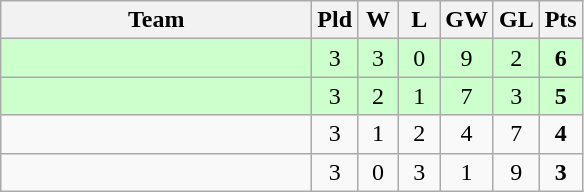<table class="wikitable" style="text-align:center">
<tr>
<th width=200>Team</th>
<th width=20>Pld</th>
<th width=20>W</th>
<th width=20>L</th>
<th width=20>GW</th>
<th width=20>GL</th>
<th width=20>Pts</th>
</tr>
<tr bgcolor=ccffcc>
<td style="text-align:left;"></td>
<td>3</td>
<td>3</td>
<td>0</td>
<td>9</td>
<td>2</td>
<td><strong>6</strong></td>
</tr>
<tr bgcolor=ccffcc>
<td style="text-align:left;"></td>
<td>3</td>
<td>2</td>
<td>1</td>
<td>7</td>
<td>3</td>
<td><strong>5</strong></td>
</tr>
<tr>
<td style="text-align:left;"></td>
<td>3</td>
<td>1</td>
<td>2</td>
<td>4</td>
<td>7</td>
<td><strong>4</strong></td>
</tr>
<tr>
<td style="text-align:left;"></td>
<td>3</td>
<td>0</td>
<td>3</td>
<td>1</td>
<td>9</td>
<td><strong>3</strong></td>
</tr>
</table>
